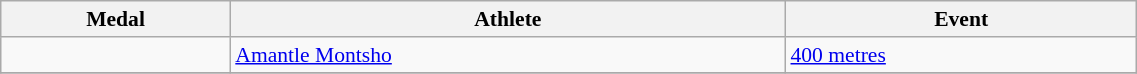<table class="wikitable" style="font-size:90%"  width=60%>
<tr>
<th>Medal</th>
<th>Athlete</th>
<th>Event</th>
</tr>
<tr>
<td></td>
<td><a href='#'>Amantle Montsho</a></td>
<td><a href='#'>400 metres</a></td>
</tr>
<tr>
</tr>
</table>
